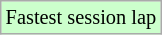<table class="wikitable sortable" style="font-size: 85%;">
<tr style="background:#ccffcc;">
<td>Fastest session lap</td>
</tr>
</table>
